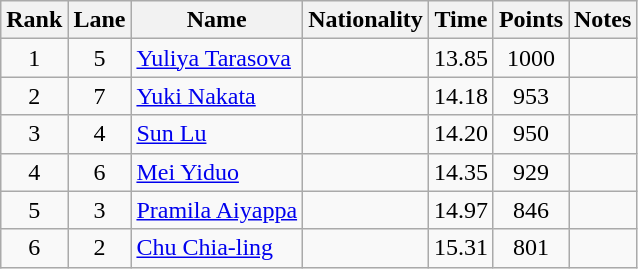<table class="wikitable sortable" style="text-align:center">
<tr>
<th>Rank</th>
<th>Lane</th>
<th>Name</th>
<th>Nationality</th>
<th>Time</th>
<th>Points</th>
<th>Notes</th>
</tr>
<tr>
<td>1</td>
<td>5</td>
<td align="left"><a href='#'>Yuliya Tarasova</a></td>
<td align=left></td>
<td>13.85</td>
<td>1000</td>
<td></td>
</tr>
<tr>
<td>2</td>
<td>7</td>
<td align="left"><a href='#'>Yuki Nakata</a></td>
<td align=left></td>
<td>14.18</td>
<td>953</td>
<td></td>
</tr>
<tr>
<td>3</td>
<td>4</td>
<td align="left"><a href='#'>Sun Lu</a></td>
<td align=left></td>
<td>14.20</td>
<td>950</td>
<td></td>
</tr>
<tr>
<td>4</td>
<td>6</td>
<td align="left"><a href='#'>Mei Yiduo</a></td>
<td align=left></td>
<td>14.35</td>
<td>929</td>
<td></td>
</tr>
<tr>
<td>5</td>
<td>3</td>
<td align="left"><a href='#'>Pramila Aiyappa</a></td>
<td align=left></td>
<td>14.97</td>
<td>846</td>
<td></td>
</tr>
<tr>
<td>6</td>
<td>2</td>
<td align="left"><a href='#'>Chu Chia-ling</a></td>
<td align=left></td>
<td>15.31</td>
<td>801</td>
<td></td>
</tr>
</table>
